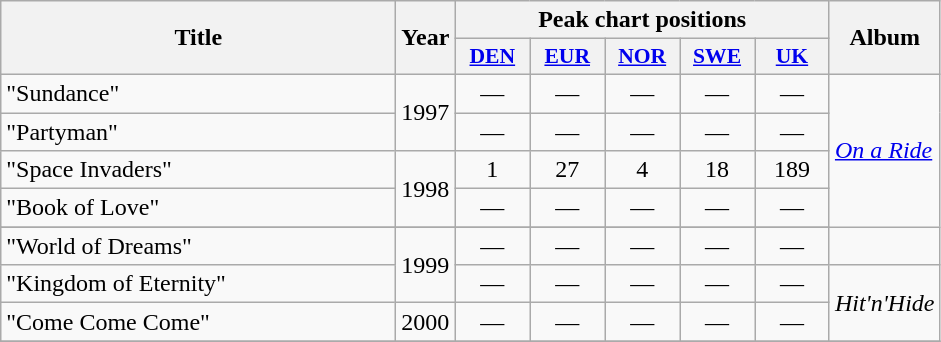<table class="wikitable plainrowheaders" style="text-align:center;">
<tr>
<th scope="col" rowspan="2" style="width:16em;">Title</th>
<th scope="col" rowspan="2">Year</th>
<th scope="col" colspan="5">Peak chart positions</th>
<th scope="col" rowspan="2">Album</th>
</tr>
<tr>
<th scope="col" style="width:3em;font-size:90%;"><a href='#'>DEN</a><br></th>
<th scope="col" style="width:3em;font-size:90%;"><a href='#'>EUR</a></th>
<th scope="col" style="width:3em;font-size:90%;"><a href='#'>NOR</a></th>
<th scope="col" style="width:3em;font-size:90%;"><a href='#'>SWE</a></th>
<th scope="col" style="width:3em;font-size:90%;"><a href='#'>UK</a></th>
</tr>
<tr>
<td align="left">"Sundance"</td>
<td rowspan=2>1997</td>
<td>—</td>
<td>—</td>
<td>—</td>
<td>—</td>
<td>—</td>
<td align="left" rowspan="5"><em><a href='#'>On a Ride</a></em></td>
</tr>
<tr>
<td align="left">"Partyman"</td>
<td>—</td>
<td>—</td>
<td>—</td>
<td>—</td>
<td>—</td>
</tr>
<tr>
<td align="left">"Space Invaders"</td>
<td rowspan=2>1998</td>
<td>1</td>
<td>27</td>
<td>4</td>
<td>18</td>
<td>189</td>
</tr>
<tr>
<td align="left">"Book of Love"</td>
<td>—</td>
<td>—</td>
<td>—</td>
<td>—</td>
<td>—</td>
</tr>
<tr>
</tr>
<tr>
<td align="left">"World of Dreams"</td>
<td rowspan=2>1999</td>
<td>—</td>
<td>—</td>
<td>—</td>
<td>—</td>
<td>—</td>
</tr>
<tr>
<td align="left">"Kingdom of Eternity"</td>
<td>—</td>
<td>—</td>
<td>—</td>
<td>—</td>
<td>—</td>
<td align="left" rowspan="2"><em>Hit'n'Hide</em></td>
</tr>
<tr>
<td align="left">"Come Come Come"</td>
<td>2000</td>
<td>—</td>
<td>—</td>
<td>—</td>
<td>—</td>
<td>—</td>
</tr>
<tr>
</tr>
</table>
